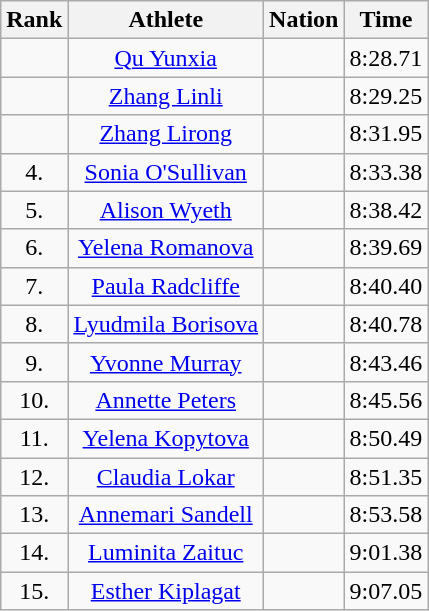<table class=wikitable style="text-align:center">
<tr>
<th>Rank</th>
<th>Athlete</th>
<th>Nation</th>
<th>Time</th>
</tr>
<tr>
<td></td>
<td><a href='#'>Qu Yunxia</a></td>
<td align=left></td>
<td>8:28.71</td>
</tr>
<tr>
<td></td>
<td><a href='#'>Zhang Linli</a></td>
<td align=left></td>
<td>8:29.25</td>
</tr>
<tr>
<td></td>
<td><a href='#'>Zhang Lirong</a></td>
<td align=left></td>
<td>8:31.95</td>
</tr>
<tr>
<td>4.</td>
<td><a href='#'>Sonia O'Sullivan</a></td>
<td align=left></td>
<td>8:33.38</td>
</tr>
<tr>
<td>5.</td>
<td><a href='#'>Alison Wyeth</a></td>
<td align=left></td>
<td>8:38.42</td>
</tr>
<tr>
<td>6.</td>
<td><a href='#'>Yelena Romanova</a></td>
<td align=left></td>
<td>8:39.69</td>
</tr>
<tr>
<td>7.</td>
<td><a href='#'>Paula Radcliffe</a></td>
<td align=left></td>
<td>8:40.40</td>
</tr>
<tr>
<td>8.</td>
<td><a href='#'>Lyudmila Borisova</a></td>
<td align=left></td>
<td>8:40.78</td>
</tr>
<tr>
<td>9.</td>
<td><a href='#'>Yvonne Murray</a></td>
<td align=left></td>
<td>8:43.46</td>
</tr>
<tr>
<td>10.</td>
<td><a href='#'>Annette Peters</a></td>
<td align=left></td>
<td>8:45.56</td>
</tr>
<tr>
<td>11.</td>
<td><a href='#'>Yelena Kopytova</a></td>
<td align=left></td>
<td>8:50.49</td>
</tr>
<tr>
<td>12.</td>
<td><a href='#'>Claudia Lokar</a></td>
<td align=left></td>
<td>8:51.35</td>
</tr>
<tr>
<td>13.</td>
<td><a href='#'>Annemari Sandell</a></td>
<td align=left></td>
<td>8:53.58</td>
</tr>
<tr>
<td>14.</td>
<td><a href='#'>Luminita Zaituc</a></td>
<td align=left></td>
<td>9:01.38</td>
</tr>
<tr>
<td>15.</td>
<td><a href='#'>Esther Kiplagat</a></td>
<td align=left></td>
<td>9:07.05</td>
</tr>
</table>
